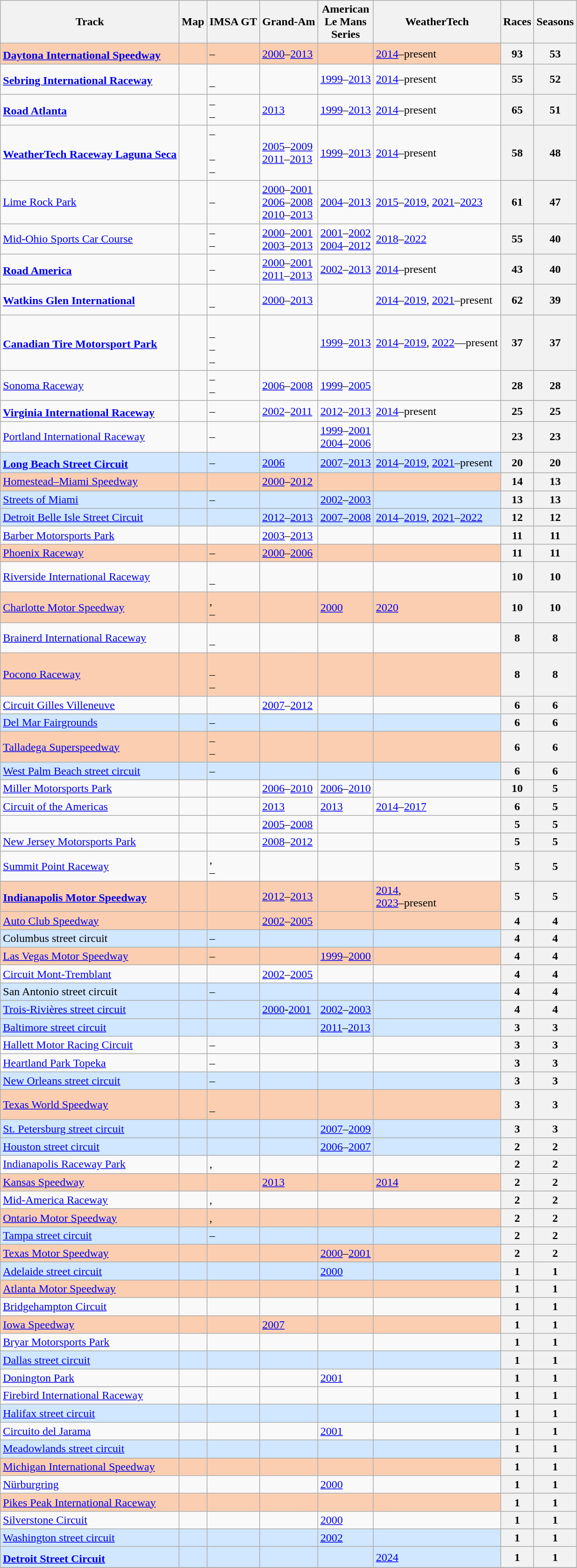<table class="wikitable sortable">
<tr>
<th>Track</th>
<th>Map</th>
<th>IMSA GT</th>
<th>Grand-Am</th>
<th>American<br>Le Mans<br>Series</th>
<th>WeatherTech</th>
<th>Races</th>
<th>Seasons</th>
</tr>
<tr style="background:#FBCEB1;">
<td> <strong><a href='#'>Daytona International Speedway</a></strong><sup></sup></td>
<td></td>
<td>–</td>
<td><a href='#'>2000</a>–<a href='#'>2013</a></td>
<td></td>
<td><a href='#'>2014</a>–present</td>
<th>93</th>
<th>53</th>
</tr>
<tr>
<td> <strong><a href='#'>Sebring International Raceway</a></strong><sup></sup></td>
<td></td>
<td><br>–</td>
<td></td>
<td><a href='#'>1999</a>–<a href='#'>2013</a></td>
<td><a href='#'>2014</a>–present</td>
<th>55</th>
<th>52</th>
</tr>
<tr>
<td> <strong><a href='#'>Road Atlanta</a></strong><sup></sup></td>
<td></td>
<td>–<br>–</td>
<td><a href='#'>2013</a></td>
<td><a href='#'>1999</a>–<a href='#'>2013</a></td>
<td><a href='#'>2014</a>–present</td>
<th>65</th>
<th>51</th>
</tr>
<tr>
<td> <strong><a href='#'>WeatherTech Raceway Laguna Seca</a></strong><sup></sup></td>
<td></td>
<td>–<br><br>–<br>–</td>
<td><a href='#'>2005</a>–<a href='#'>2009</a><br><a href='#'>2011</a>–<a href='#'>2013</a></td>
<td><a href='#'>1999</a>–<a href='#'>2013</a></td>
<td><a href='#'>2014</a>–present</td>
<th>58</th>
<th>48</th>
</tr>
<tr>
<td> <a href='#'>Lime Rock Park</a></td>
<td></td>
<td>–</td>
<td><a href='#'>2000</a>–<a href='#'>2001</a><br><a href='#'>2006</a>–<a href='#'>2008</a><br><a href='#'>2010</a>–<a href='#'>2013</a></td>
<td><a href='#'>2004</a>–<a href='#'>2013</a></td>
<td><a href='#'>2015</a>–<a href='#'>2019</a>, <a href='#'>2021</a>–<a href='#'>2023</a></td>
<th>61</th>
<th>47</th>
</tr>
<tr>
<td> <a href='#'>Mid-Ohio Sports Car Course</a></td>
<td></td>
<td>–<br>–</td>
<td><a href='#'>2000</a>–<a href='#'>2001</a><br><a href='#'>2003</a>–<a href='#'>2013</a></td>
<td><a href='#'>2001</a>–<a href='#'>2002</a><br><a href='#'>2004</a>–<a href='#'>2012</a></td>
<td><a href='#'>2018</a>–<a href='#'>2022</a></td>
<th>55</th>
<th>40</th>
</tr>
<tr>
<td> <strong><a href='#'>Road America</a></strong><sup></sup></td>
<td></td>
<td>–</td>
<td><a href='#'>2000</a>–<a href='#'>2001</a><br><a href='#'>2011</a>–<a href='#'>2013</a></td>
<td><a href='#'>2002</a>–<a href='#'>2013</a></td>
<td><a href='#'>2014</a>–present</td>
<th>43</th>
<th>40</th>
</tr>
<tr>
<td> <strong><a href='#'>Watkins Glen International</a></strong><sup></sup></td>
<td></td>
<td><br>–</td>
<td><a href='#'>2000</a>–<a href='#'>2013</a></td>
<td></td>
<td><a href='#'>2014</a>–<a href='#'>2019</a>, <a href='#'>2021</a>–present</td>
<th>62</th>
<th>39</th>
</tr>
<tr>
<td> <strong><a href='#'>Canadian Tire Motorsport Park</a></strong><sup></sup></td>
<td></td>
<td><br>–<br>–<br>–</td>
<td></td>
<td><a href='#'>1999</a>–<a href='#'>2013</a></td>
<td><a href='#'>2014</a>–<a href='#'>2019</a>, <a href='#'>2022</a>—present</td>
<th>37</th>
<th>37</th>
</tr>
<tr>
<td> <a href='#'>Sonoma Raceway</a></td>
<td></td>
<td>–<br>–</td>
<td><a href='#'>2006</a>–<a href='#'>2008</a></td>
<td><a href='#'>1999</a>–<a href='#'>2005</a></td>
<td></td>
<th>28</th>
<th>28</th>
</tr>
<tr>
<td>  <strong><a href='#'>Virginia International Raceway</a></strong><sup></sup></td>
<td></td>
<td>–</td>
<td><a href='#'>2002</a>–<a href='#'>2011</a></td>
<td><a href='#'>2012</a>–<a href='#'>2013</a></td>
<td><a href='#'>2014</a>–present</td>
<th>25</th>
<th>25</th>
</tr>
<tr>
<td> <a href='#'>Portland International Raceway</a></td>
<td></td>
<td>–</td>
<td></td>
<td><a href='#'>1999</a>–<a href='#'>2001</a><br><a href='#'>2004</a>–<a href='#'>2006</a></td>
<td></td>
<th>23</th>
<th>23</th>
</tr>
<tr style="background:#D0E7FF;">
<td> <strong><a href='#'>Long Beach Street Circuit</a></strong><sup></sup></td>
<td></td>
<td>–</td>
<td><a href='#'>2006</a></td>
<td><a href='#'>2007</a>–<a href='#'>2013</a></td>
<td><a href='#'>2014</a>–<a href='#'>2019</a>, <a href='#'>2021</a>–present</td>
<th>20</th>
<th>20</th>
</tr>
<tr style="background:#FBCEB1;">
<td> <a href='#'>Homestead–Miami Speedway</a></td>
<td></td>
<td></td>
<td><a href='#'>2000</a>–<a href='#'>2012</a></td>
<td></td>
<td></td>
<th>14</th>
<th>13</th>
</tr>
<tr style="background:#D0E7FF;">
<td> <a href='#'>Streets of Miami</a></td>
<td></td>
<td>–</td>
<td></td>
<td><a href='#'>2002</a>–<a href='#'>2003</a></td>
<td></td>
<th>13</th>
<th>13</th>
</tr>
<tr style="background:#D0E7FF;">
<td> <a href='#'>Detroit Belle Isle Street Circuit</a></td>
<td></td>
<td></td>
<td><a href='#'>2012</a>–<a href='#'>2013</a></td>
<td><a href='#'>2007</a>–<a href='#'>2008</a></td>
<td><a href='#'>2014</a>–<a href='#'>2019</a>, <a href='#'>2021</a>–<a href='#'>2022</a></td>
<th>12</th>
<th>12</th>
</tr>
<tr>
<td> <a href='#'>Barber Motorsports Park</a></td>
<td></td>
<td></td>
<td><a href='#'>2003</a>–<a href='#'>2013</a></td>
<td></td>
<td></td>
<th>11</th>
<th>11</th>
</tr>
<tr style="background:#FBCEB1;">
<td> <a href='#'>Phoenix Raceway</a></td>
<td></td>
<td>–</td>
<td><a href='#'>2000</a>–<a href='#'>2006</a></td>
<td></td>
<td></td>
<th>11</th>
<th>11</th>
</tr>
<tr>
<td> <a href='#'>Riverside International Raceway</a></td>
<td></td>
<td><br>–</td>
<td></td>
<td></td>
<td></td>
<th>10</th>
<th>10</th>
</tr>
<tr style="background:#FBCEB1;">
<td> <a href='#'>Charlotte Motor Speedway</a></td>
<td></td>
<td>, <br>–</td>
<td></td>
<td><a href='#'>2000</a></td>
<td><a href='#'>2020</a></td>
<th>10</th>
<th>10</th>
</tr>
<tr>
<td> <a href='#'>Brainerd International Raceway</a></td>
<td></td>
<td><br>–</td>
<td></td>
<td></td>
<td></td>
<th>8</th>
<th>8</th>
</tr>
<tr style="background:#FBCEB1;">
<td> <a href='#'>Pocono Raceway</a></td>
<td></td>
<td><br>–<br>–</td>
<td></td>
<td></td>
<td></td>
<th>8</th>
<th>8</th>
</tr>
<tr>
<td> <a href='#'>Circuit Gilles Villeneuve</a></td>
<td></td>
<td></td>
<td><a href='#'>2007</a>–<a href='#'>2012</a></td>
<td></td>
<td></td>
<th>6</th>
<th>6</th>
</tr>
<tr style="background:#D0E7FF;">
<td> <a href='#'>Del Mar Fairgrounds</a></td>
<td></td>
<td>–</td>
<td></td>
<td></td>
<td></td>
<th>6</th>
<th>6</th>
</tr>
<tr style="background:#FBCEB1;">
<td> <a href='#'>Talladega Superspeedway</a></td>
<td></td>
<td>–<br>–<br></td>
<td></td>
<td></td>
<td></td>
<th>6</th>
<th>6</th>
</tr>
<tr style="background:#D0E7FF;">
<td> <a href='#'>West Palm Beach street circuit</a></td>
<td></td>
<td>–</td>
<td></td>
<td></td>
<td></td>
<th>6</th>
<th>6</th>
</tr>
<tr>
<td> <a href='#'>Miller Motorsports Park</a></td>
<td></td>
<td></td>
<td><a href='#'>2006</a>–<a href='#'>2010</a></td>
<td><a href='#'>2006</a>–<a href='#'>2010</a></td>
<td></td>
<th>10</th>
<th>5</th>
</tr>
<tr>
<td> <a href='#'>Circuit of the Americas</a></td>
<td></td>
<td></td>
<td><a href='#'>2013</a></td>
<td><a href='#'>2013</a></td>
<td><a href='#'>2014</a>–<a href='#'>2017</a></td>
<th>6</th>
<th>5</th>
</tr>
<tr>
<td> </td>
<td></td>
<td></td>
<td><a href='#'>2005</a>–<a href='#'>2008</a></td>
<td></td>
<td></td>
<th>5</th>
<th>5</th>
</tr>
<tr>
<td> <a href='#'>New Jersey Motorsports Park</a></td>
<td></td>
<td></td>
<td><a href='#'>2008</a>–<a href='#'>2012</a></td>
<td></td>
<td></td>
<th>5</th>
<th>5</th>
</tr>
<tr>
<td> <a href='#'>Summit Point Raceway</a></td>
<td></td>
<td>, <br>–</td>
<td></td>
<td></td>
<td></td>
<th>5</th>
<th>5</th>
</tr>
<tr style="background:#FBCEB1;">
<td> <strong><a href='#'>Indianapolis Motor Speedway</a></strong><sup></sup></td>
<td></td>
<td></td>
<td><a href='#'>2012</a>–<a href='#'>2013</a></td>
<td></td>
<td><a href='#'>2014</a>,<br><a href='#'>2023</a>–present</td>
<th>5</th>
<th>5</th>
</tr>
<tr style="background:#FBCEB1;">
<td> <a href='#'>Auto Club Speedway</a></td>
<td></td>
<td></td>
<td><a href='#'>2002</a>–<a href='#'>2005</a></td>
<td></td>
<td></td>
<th>4</th>
<th>4</th>
</tr>
<tr style="background:#D0E7FF;">
<td> Columbus street circuit</td>
<td></td>
<td>–</td>
<td></td>
<td></td>
<td></td>
<th>4</th>
<th>4</th>
</tr>
<tr style="background:#FBCEB1;">
<td> <a href='#'>Las Vegas Motor Speedway</a></td>
<td></td>
<td>–</td>
<td></td>
<td><a href='#'>1999</a>–<a href='#'>2000</a></td>
<td></td>
<th>4</th>
<th>4</th>
</tr>
<tr>
<td> <a href='#'>Circuit Mont-Tremblant</a></td>
<td></td>
<td></td>
<td><a href='#'>2002</a>–<a href='#'>2005</a></td>
<td></td>
<td></td>
<th>4</th>
<th>4</th>
</tr>
<tr style="background:#D0E7FF;">
<td> San Antonio street circuit</td>
<td></td>
<td>–</td>
<td></td>
<td></td>
<td></td>
<th>4</th>
<th>4</th>
</tr>
<tr style="background:#D0E7FF;">
<td> <a href='#'>Trois-Rivières street circuit</a></td>
<td></td>
<td></td>
<td><a href='#'>2000</a>-<a href='#'>2001</a></td>
<td><a href='#'>2002</a>–<a href='#'>2003</a></td>
<td></td>
<th>4</th>
<th>4</th>
</tr>
<tr style="background:#D0E7FF;">
<td> <a href='#'>Baltimore street circuit</a></td>
<td></td>
<td></td>
<td></td>
<td><a href='#'>2011</a>–<a href='#'>2013</a></td>
<td></td>
<th>3</th>
<th>3</th>
</tr>
<tr>
<td> <a href='#'>Hallett Motor Racing Circuit</a></td>
<td></td>
<td>–</td>
<td></td>
<td></td>
<td></td>
<th>3</th>
<th>3</th>
</tr>
<tr>
<td> <a href='#'>Heartland Park Topeka</a></td>
<td></td>
<td>–</td>
<td></td>
<td></td>
<td></td>
<th>3</th>
<th>3</th>
</tr>
<tr style="background:#D0E7FF;">
<td> <a href='#'>New Orleans street circuit</a></td>
<td></td>
<td>–<br></td>
<td></td>
<td></td>
<td></td>
<th>3</th>
<th>3</th>
</tr>
<tr style="background:#FBCEB1;">
<td> <a href='#'>Texas World Speedway</a></td>
<td></td>
<td><br>–</td>
<td></td>
<td></td>
<td></td>
<th>3</th>
<th>3</th>
</tr>
<tr style="background:#D0E7FF;">
<td> <a href='#'>St. Petersburg street circuit</a></td>
<td></td>
<td></td>
<td></td>
<td><a href='#'>2007</a>–<a href='#'>2009</a></td>
<td></td>
<th>3</th>
<th>3</th>
</tr>
<tr style="background:#D0E7FF;">
<td> <a href='#'>Houston street circuit</a></td>
<td></td>
<td></td>
<td></td>
<td><a href='#'>2006</a>–<a href='#'>2007</a></td>
<td></td>
<th>2</th>
<th>2</th>
</tr>
<tr>
<td> <a href='#'>Indianapolis Raceway Park</a></td>
<td></td>
<td>, </td>
<td></td>
<td></td>
<td></td>
<th>2</th>
<th>2</th>
</tr>
<tr style="background:#FBCEB1;">
<td> <a href='#'>Kansas Speedway</a></td>
<td></td>
<td></td>
<td><a href='#'>2013</a></td>
<td></td>
<td><a href='#'>2014</a></td>
<th>2</th>
<th>2</th>
</tr>
<tr>
<td> <a href='#'>Mid-America Raceway</a></td>
<td></td>
<td>, </td>
<td></td>
<td></td>
<td></td>
<th>2</th>
<th>2</th>
</tr>
<tr style="background:#FBCEB1;">
<td> <a href='#'>Ontario Motor Speedway</a></td>
<td></td>
<td>, </td>
<td></td>
<td></td>
<td></td>
<th>2</th>
<th>2</th>
</tr>
<tr style="background:#D0E7FF;">
<td> <a href='#'>Tampa street circuit</a></td>
<td></td>
<td>–</td>
<td></td>
<td></td>
<td></td>
<th>2</th>
<th>2</th>
</tr>
<tr style="background:#FBCEB1;">
<td> <a href='#'>Texas Motor Speedway</a></td>
<td></td>
<td></td>
<td></td>
<td><a href='#'>2000</a>–<a href='#'>2001</a></td>
<td></td>
<th>2</th>
<th>2</th>
</tr>
<tr style="background:#D0E7FF;">
<td> <a href='#'>Adelaide street circuit</a></td>
<td></td>
<td></td>
<td></td>
<td><a href='#'>2000</a></td>
<td></td>
<th>1</th>
<th>1</th>
</tr>
<tr style="background:#FBCEB1;">
<td> <a href='#'>Atlanta Motor Speedway</a></td>
<td></td>
<td></td>
<td></td>
<td></td>
<td></td>
<th>1</th>
<th>1</th>
</tr>
<tr>
<td> <a href='#'>Bridgehampton Circuit</a></td>
<td></td>
<td></td>
<td></td>
<td></td>
<td></td>
<th>1</th>
<th>1</th>
</tr>
<tr style="background:#FBCEB1;">
<td> <a href='#'>Iowa Speedway</a></td>
<td></td>
<td></td>
<td><a href='#'>2007</a></td>
<td></td>
<td></td>
<th>1</th>
<th>1</th>
</tr>
<tr>
<td> <a href='#'>Bryar Motorsports Park</a></td>
<td></td>
<td></td>
<td></td>
<td></td>
<td></td>
<th>1</th>
<th>1</th>
</tr>
<tr style="background:#D0E7FF;">
<td> <a href='#'>Dallas street circuit</a></td>
<td></td>
<td></td>
<td></td>
<td></td>
<td></td>
<th>1</th>
<th>1</th>
</tr>
<tr>
<td> <a href='#'>Donington Park</a></td>
<td></td>
<td></td>
<td></td>
<td><a href='#'>2001</a></td>
<td></td>
<th>1</th>
<th>1</th>
</tr>
<tr>
<td> <a href='#'>Firebird International Raceway</a></td>
<td></td>
<td></td>
<td></td>
<td></td>
<td></td>
<th>1</th>
<th>1</th>
</tr>
<tr style="background:#D0E7FF;">
<td> <a href='#'>Halifax street circuit</a></td>
<td></td>
<td></td>
<td></td>
<td></td>
<td></td>
<th>1</th>
<th>1</th>
</tr>
<tr>
<td> <a href='#'>Circuito del Jarama</a></td>
<td></td>
<td></td>
<td></td>
<td><a href='#'>2001</a></td>
<td></td>
<th>1</th>
<th>1</th>
</tr>
<tr style="background:#D0E7FF;">
<td> <a href='#'>Meadowlands street circuit</a></td>
<td></td>
<td></td>
<td></td>
<td></td>
<td></td>
<th>1</th>
<th>1</th>
</tr>
<tr style="background:#FBCEB1;">
<td> <a href='#'>Michigan International Speedway</a></td>
<td></td>
<td></td>
<td></td>
<td></td>
<td></td>
<th>1</th>
<th>1</th>
</tr>
<tr>
<td> <a href='#'>Nürburgring</a></td>
<td></td>
<td></td>
<td></td>
<td><a href='#'>2000</a></td>
<td></td>
<th>1</th>
<th>1</th>
</tr>
<tr style="background:#FBCEB1;">
<td> <a href='#'>Pikes Peak International Raceway</a></td>
<td></td>
<td></td>
<td></td>
<td></td>
<td></td>
<th>1</th>
<th>1</th>
</tr>
<tr>
<td> <a href='#'>Silverstone Circuit</a></td>
<td></td>
<td></td>
<td></td>
<td><a href='#'>2000</a></td>
<td></td>
<th>1</th>
<th>1</th>
</tr>
<tr style="background:#D0E7FF;">
<td> <a href='#'>Washington street circuit</a></td>
<td></td>
<td></td>
<td></td>
<td><a href='#'>2002</a></td>
<td></td>
<th>1</th>
<th>1</th>
</tr>
<tr style="background:#D0E7FF;">
<td> <strong><a href='#'>Detroit Street Circuit</a></strong><sup></sup></td>
<td></td>
<td></td>
<td></td>
<td></td>
<td><a href='#'>2024</a></td>
<th>1</th>
<th>1</th>
</tr>
<tr>
</tr>
</table>
